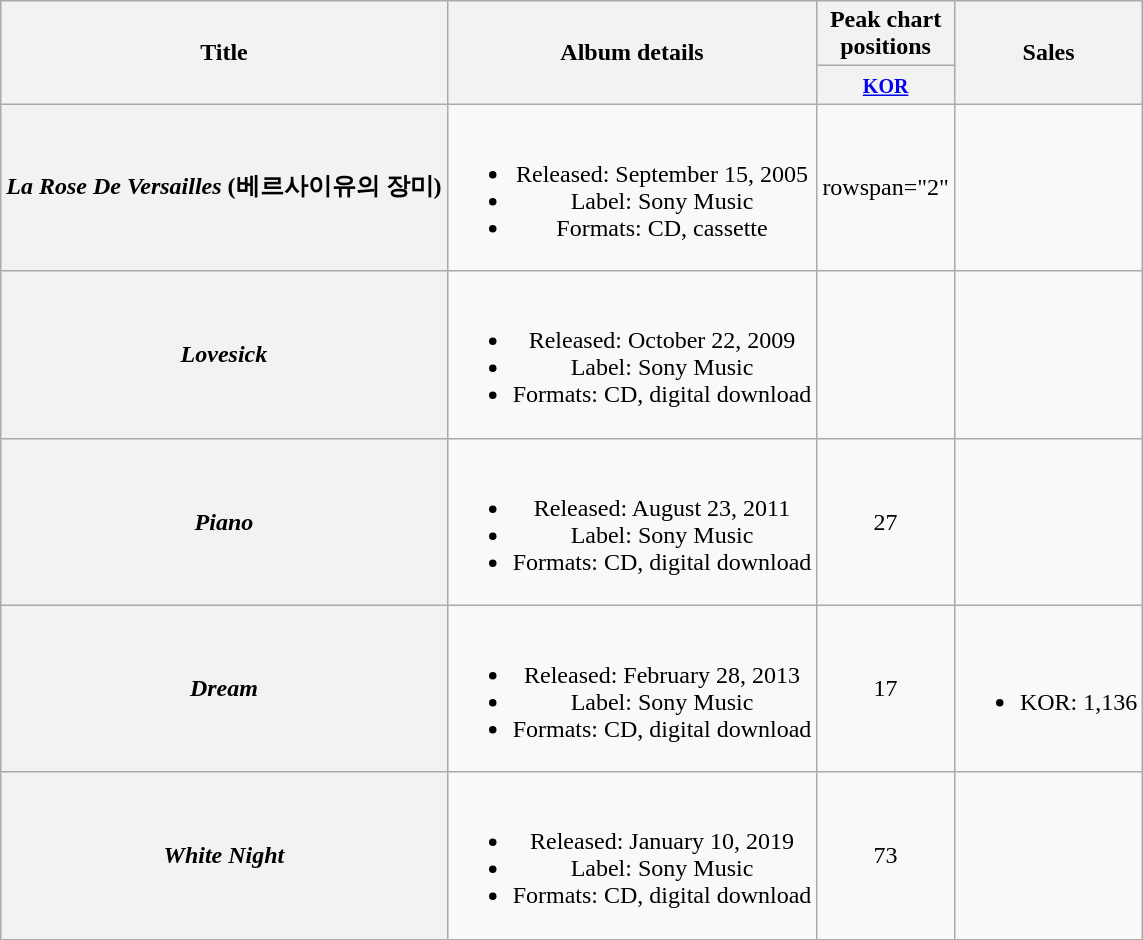<table class="wikitable plainrowheaders" style="text-align:center;">
<tr>
<th scope="col" rowspan="2">Title</th>
<th scope="col" rowspan="2">Album details</th>
<th scope="col" colspan="1" style="width:5em;">Peak chart positions</th>
<th scope="col" rowspan="2">Sales</th>
</tr>
<tr>
<th><small><a href='#'>KOR</a></small><br></th>
</tr>
<tr>
<th scope="row"><em>La Rose De Versailles</em> (베르사이유의 장미)</th>
<td><br><ul><li>Released: September 15, 2005</li><li>Label: Sony Music</li><li>Formats: CD, cassette</li></ul></td>
<td>rowspan="2" </td>
<td></td>
</tr>
<tr>
<th scope="row"><em>Lovesick</em></th>
<td><br><ul><li>Released: October 22, 2009</li><li>Label: Sony Music</li><li>Formats: CD, digital download</li></ul></td>
<td></td>
</tr>
<tr>
<th scope="row"><em>Piano</em></th>
<td><br><ul><li>Released: August 23, 2011</li><li>Label: Sony Music</li><li>Formats: CD, digital download</li></ul></td>
<td>27</td>
<td></td>
</tr>
<tr>
<th scope="row"><em>Dream</em></th>
<td><br><ul><li>Released: February 28, 2013</li><li>Label: Sony Music</li><li>Formats: CD, digital download</li></ul></td>
<td>17</td>
<td><br><ul><li>KOR: 1,136</li></ul></td>
</tr>
<tr>
<th scope="row"><em>White Night</em></th>
<td><br><ul><li>Released: January 10, 2019</li><li>Label: Sony Music</li><li>Formats: CD, digital download</li></ul></td>
<td>73</td>
<td></td>
</tr>
<tr>
</tr>
</table>
